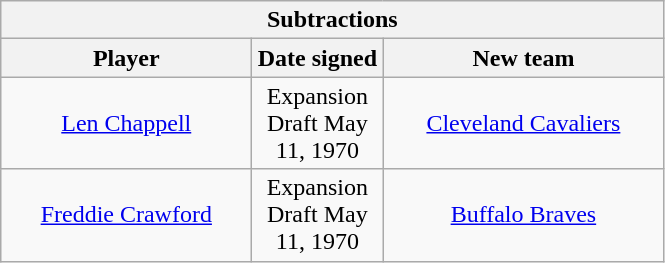<table class="wikitable" style="text-align:center">
<tr>
<th colspan=3>Subtractions</th>
</tr>
<tr>
<th style="width:160px">Player</th>
<th style="width:80px">Date signed</th>
<th style="width:180px">New team</th>
</tr>
<tr>
<td><a href='#'>Len Chappell</a></td>
<td>Expansion Draft May 11, 1970</td>
<td><a href='#'>Cleveland Cavaliers</a></td>
</tr>
<tr>
<td><a href='#'>Freddie Crawford</a></td>
<td>Expansion Draft May 11, 1970</td>
<td><a href='#'>Buffalo Braves</a></td>
</tr>
</table>
